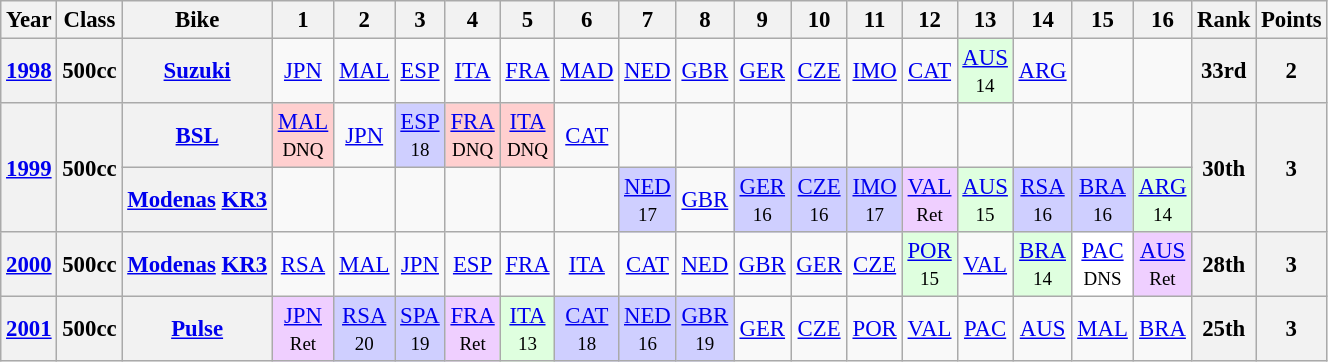<table class="wikitable" style="text-align:center; font-size:95%">
<tr>
<th>Year</th>
<th>Class</th>
<th>Bike</th>
<th>1</th>
<th>2</th>
<th>3</th>
<th>4</th>
<th>5</th>
<th>6</th>
<th>7</th>
<th>8</th>
<th>9</th>
<th>10</th>
<th>11</th>
<th>12</th>
<th>13</th>
<th>14</th>
<th>15</th>
<th>16</th>
<th>Rank</th>
<th>Points</th>
</tr>
<tr>
<th><a href='#'>1998</a></th>
<th>500cc</th>
<th><a href='#'>Suzuki</a></th>
<td><a href='#'>JPN</a></td>
<td><a href='#'>MAL</a></td>
<td><a href='#'>ESP</a></td>
<td><a href='#'>ITA</a></td>
<td><a href='#'>FRA</a></td>
<td><a href='#'>MAD</a></td>
<td><a href='#'>NED</a></td>
<td><a href='#'>GBR</a></td>
<td><a href='#'>GER</a></td>
<td><a href='#'>CZE</a></td>
<td><a href='#'>IMO</a></td>
<td><a href='#'>CAT</a></td>
<td style="background:#dfffdf;"><a href='#'>AUS</a><br><small>14</small></td>
<td><a href='#'>ARG</a></td>
<td></td>
<td></td>
<th>33rd</th>
<th>2</th>
</tr>
<tr>
<th rowspan=2><a href='#'>1999</a></th>
<th rowspan=2>500cc</th>
<th><a href='#'>BSL</a></th>
<td style="background:#ffcfcf;"><a href='#'>MAL</a><br><small>DNQ</small></td>
<td><a href='#'>JPN</a></td>
<td style="background:#cfcfff;"><a href='#'>ESP</a><br><small>18</small></td>
<td style="background:#ffcfcf;"><a href='#'>FRA</a><br><small>DNQ</small></td>
<td style="background:#ffcfcf;"><a href='#'>ITA</a><br><small>DNQ</small></td>
<td><a href='#'>CAT</a></td>
<td></td>
<td></td>
<td></td>
<td></td>
<td></td>
<td></td>
<td></td>
<td></td>
<td></td>
<td></td>
<th rowspan=2>30th</th>
<th rowspan=2>3</th>
</tr>
<tr>
<th><a href='#'>Modenas</a> <a href='#'>KR3</a></th>
<td></td>
<td></td>
<td></td>
<td></td>
<td></td>
<td></td>
<td style="background:#cfcfff;"><a href='#'>NED</a><br><small>17</small></td>
<td><a href='#'>GBR</a></td>
<td style="background:#cfcfff;"><a href='#'>GER</a><br><small>16</small></td>
<td style="background:#cfcfff;"><a href='#'>CZE</a><br><small>16</small></td>
<td style="background:#cfcfff;"><a href='#'>IMO</a><br><small>17</small></td>
<td style="background:#EFCFFF;"><a href='#'>VAL</a><br><small>Ret</small></td>
<td style="background:#dfffdf;"><a href='#'>AUS</a><br><small>15</small></td>
<td style="background:#cfcfff;"><a href='#'>RSA</a><br><small>16</small></td>
<td style="background:#cfcfff;"><a href='#'>BRA</a><br><small>16</small></td>
<td style="background:#dfffdf;"><a href='#'>ARG</a><br><small>14</small></td>
</tr>
<tr>
<th><a href='#'>2000</a></th>
<th>500cc</th>
<th><a href='#'>Modenas</a> <a href='#'>KR3</a></th>
<td><a href='#'>RSA</a></td>
<td><a href='#'>MAL</a></td>
<td><a href='#'>JPN</a></td>
<td><a href='#'>ESP</a></td>
<td><a href='#'>FRA</a></td>
<td><a href='#'>ITA</a></td>
<td><a href='#'>CAT</a></td>
<td><a href='#'>NED</a></td>
<td><a href='#'>GBR</a></td>
<td><a href='#'>GER</a></td>
<td><a href='#'>CZE</a></td>
<td style="background:#DFFFDF;"><a href='#'>POR</a><br><small>15</small></td>
<td><a href='#'>VAL</a></td>
<td style="background:#DFFFDF;"><a href='#'>BRA</a><br><small>14</small></td>
<td style="background:#FFFFFF;"><a href='#'>PAC</a><br><small>DNS</small></td>
<td style="background:#EFCFFF;"><a href='#'>AUS</a><br><small>Ret</small></td>
<th>28th</th>
<th>3</th>
</tr>
<tr>
<th><a href='#'>2001</a></th>
<th>500cc</th>
<th><a href='#'>Pulse</a></th>
<td style="background:#EFCFFF;"><a href='#'>JPN</a> <br><small>Ret</small></td>
<td style="background:#cfcfff;"><a href='#'>RSA</a> <br><small>20</small></td>
<td style="background:#cfcfff;"><a href='#'>SPA</a> <br><small>19</small></td>
<td style="background:#EFCFFF;"><a href='#'>FRA</a> <br><small>Ret</small></td>
<td style="background:#DFFFDF;"><a href='#'>ITA</a> <br><small>13</small></td>
<td style="background:#cfcfff;"><a href='#'>CAT</a> <br><small>18</small></td>
<td style="background:#cfcfff;"><a href='#'>NED</a> <br><small>16</small></td>
<td style="background:#cfcfff;"><a href='#'>GBR</a> <br><small>19</small></td>
<td><a href='#'>GER</a></td>
<td><a href='#'>CZE</a></td>
<td><a href='#'>POR</a></td>
<td><a href='#'>VAL</a></td>
<td><a href='#'>PAC</a></td>
<td><a href='#'>AUS</a></td>
<td><a href='#'>MAL</a></td>
<td><a href='#'>BRA</a></td>
<th>25th</th>
<th>3</th>
</tr>
</table>
